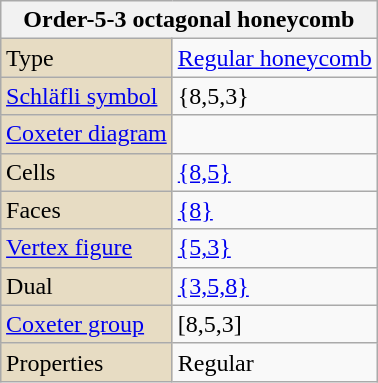<table class="wikitable" align="right" style="margin-left:10px">
<tr>
<th bgcolor=#e7dcc3 colspan=2>Order-5-3 octagonal honeycomb</th>
</tr>
<tr>
<td bgcolor=#e7dcc3>Type</td>
<td><a href='#'>Regular honeycomb</a></td>
</tr>
<tr>
<td bgcolor=#e7dcc3><a href='#'>Schläfli symbol</a></td>
<td>{8,5,3}</td>
</tr>
<tr>
<td bgcolor=#e7dcc3><a href='#'>Coxeter diagram</a></td>
<td></td>
</tr>
<tr>
<td bgcolor=#e7dcc3>Cells</td>
<td><a href='#'>{8,5}</a> </td>
</tr>
<tr>
<td bgcolor=#e7dcc3>Faces</td>
<td><a href='#'>{8}</a></td>
</tr>
<tr>
<td bgcolor=#e7dcc3><a href='#'>Vertex figure</a></td>
<td><a href='#'>{5,3}</a></td>
</tr>
<tr>
<td bgcolor=#e7dcc3>Dual</td>
<td><a href='#'>{3,5,8}</a></td>
</tr>
<tr>
<td bgcolor=#e7dcc3><a href='#'>Coxeter group</a></td>
<td>[8,5,3]</td>
</tr>
<tr>
<td bgcolor=#e7dcc3>Properties</td>
<td>Regular</td>
</tr>
</table>
